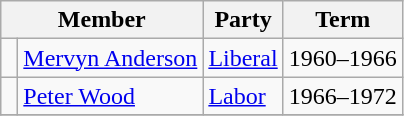<table class="wikitable">
<tr>
<th colspan="2">Member</th>
<th>Party</th>
<th>Term</th>
</tr>
<tr>
<td> </td>
<td><a href='#'>Mervyn Anderson</a></td>
<td><a href='#'>Liberal</a></td>
<td>1960–1966</td>
</tr>
<tr>
<td> </td>
<td><a href='#'>Peter Wood</a></td>
<td><a href='#'>Labor</a></td>
<td>1966–1972</td>
</tr>
<tr>
</tr>
</table>
